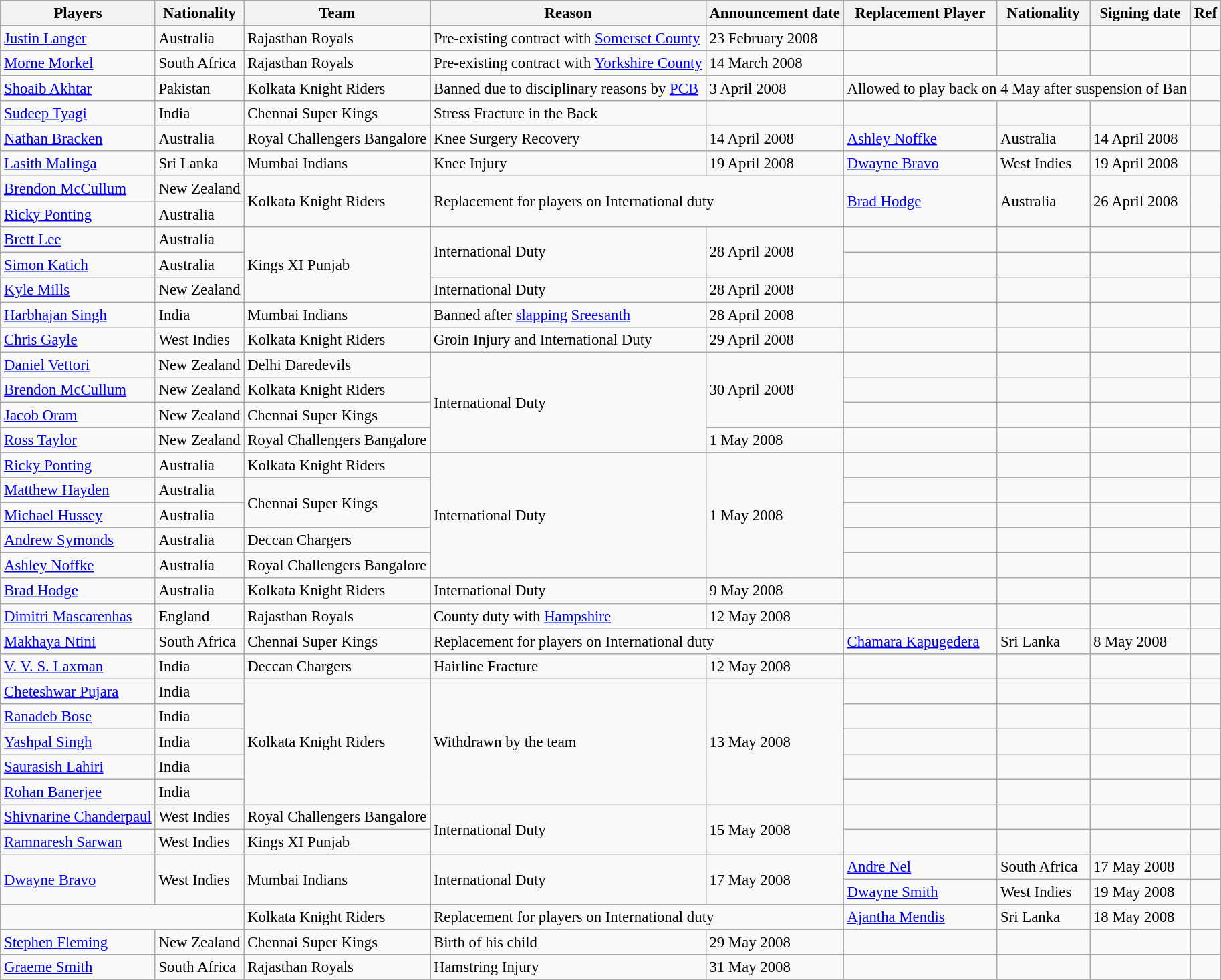<table class="wikitable sortable" style="font-size:95%">
<tr>
<th scope="col">Players</th>
<th scope="col">Nationality</th>
<th scope="col">Team</th>
<th scope="col">Reason</th>
<th scope="col">Announcement date</th>
<th scope="col">Replacement Player</th>
<th scope="col">Nationality</th>
<th scope="col">Signing date</th>
<th scope="col">Ref</th>
</tr>
<tr>
<td><a href='#'>Justin Langer</a></td>
<td> Australia</td>
<td>Rajasthan Royals</td>
<td>Pre-existing contract with <a href='#'>Somerset County</a></td>
<td>23 February 2008</td>
<td></td>
<td></td>
<td></td>
<td></td>
</tr>
<tr>
<td><a href='#'>Morne Morkel</a></td>
<td> South Africa</td>
<td>Rajasthan Royals</td>
<td>Pre-existing contract with <a href='#'>Yorkshire County</a></td>
<td>14 March 2008</td>
<td></td>
<td></td>
<td></td>
<td></td>
</tr>
<tr>
<td><a href='#'>Shoaib Akhtar</a></td>
<td> Pakistan</td>
<td>Kolkata Knight Riders</td>
<td>Banned due to disciplinary reasons by <a href='#'>PCB</a></td>
<td>3 April 2008</td>
<td colspan="3">Allowed to play back on 4 May after suspension of Ban</td>
<td></td>
</tr>
<tr>
<td><a href='#'>Sudeep Tyagi</a></td>
<td> India</td>
<td>Chennai Super Kings</td>
<td>Stress Fracture in the Back</td>
<td></td>
<td></td>
<td></td>
<td></td>
<td></td>
</tr>
<tr>
<td><a href='#'>Nathan Bracken</a></td>
<td> Australia</td>
<td>Royal Challengers Bangalore</td>
<td>Knee Surgery Recovery</td>
<td>14 April 2008</td>
<td><a href='#'>Ashley Noffke</a></td>
<td> Australia</td>
<td>14 April 2008</td>
<td></td>
</tr>
<tr>
<td><a href='#'>Lasith Malinga</a></td>
<td> Sri Lanka</td>
<td>Mumbai Indians</td>
<td>Knee Injury</td>
<td>19 April 2008</td>
<td><a href='#'>Dwayne Bravo</a></td>
<td> West Indies</td>
<td>19 April 2008</td>
<td></td>
</tr>
<tr>
<td><a href='#'>Brendon McCullum</a></td>
<td> New Zealand</td>
<td rowspan="2">Kolkata Knight Riders</td>
<td colspan="2" rowspan="2">Replacement for players on International duty</td>
<td rowspan="2"><a href='#'>Brad Hodge</a></td>
<td rowspan="2"> Australia</td>
<td rowspan="2">26 April 2008</td>
<td rowspan="2"></td>
</tr>
<tr>
<td><a href='#'>Ricky Ponting</a></td>
<td> Australia</td>
</tr>
<tr>
<td><a href='#'>Brett Lee</a></td>
<td> Australia</td>
<td rowspan="3">Kings XI Punjab</td>
<td rowspan="2">International Duty</td>
<td rowspan="2">28 April 2008</td>
<td></td>
<td></td>
<td></td>
<td></td>
</tr>
<tr>
<td><a href='#'>Simon Katich</a></td>
<td> Australia</td>
<td></td>
<td></td>
<td></td>
<td></td>
</tr>
<tr>
<td><a href='#'>Kyle Mills</a></td>
<td> New Zealand</td>
<td>International Duty</td>
<td>28 April 2008</td>
<td></td>
<td></td>
<td></td>
<td></td>
</tr>
<tr>
<td><a href='#'>Harbhajan Singh</a></td>
<td> India</td>
<td>Mumbai Indians</td>
<td>Banned after <a href='#'>slapping</a> <a href='#'>Sreesanth</a></td>
<td>28 April 2008</td>
<td></td>
<td></td>
<td></td>
<td></td>
</tr>
<tr>
<td><a href='#'>Chris Gayle</a></td>
<td> West Indies</td>
<td>Kolkata Knight Riders</td>
<td>Groin Injury and International Duty</td>
<td>29 April 2008</td>
<td></td>
<td></td>
<td></td>
<td></td>
</tr>
<tr>
<td><a href='#'>Daniel Vettori</a></td>
<td> New Zealand</td>
<td>Delhi Daredevils</td>
<td rowspan="4">International Duty</td>
<td rowspan="3">30 April 2008</td>
<td></td>
<td></td>
<td></td>
<td></td>
</tr>
<tr>
<td><a href='#'>Brendon McCullum</a></td>
<td> New Zealand</td>
<td>Kolkata Knight Riders</td>
<td></td>
<td></td>
<td></td>
<td></td>
</tr>
<tr>
<td><a href='#'>Jacob Oram</a></td>
<td> New Zealand</td>
<td>Chennai Super Kings</td>
<td></td>
<td></td>
<td></td>
<td></td>
</tr>
<tr>
<td><a href='#'>Ross Taylor</a></td>
<td> New Zealand</td>
<td>Royal Challengers Bangalore</td>
<td>1 May 2008</td>
<td></td>
<td></td>
<td></td>
<td></td>
</tr>
<tr>
<td><a href='#'>Ricky Ponting</a></td>
<td> Australia</td>
<td>Kolkata Knight Riders</td>
<td rowspan="5">International Duty</td>
<td rowspan="5">1 May 2008</td>
<td></td>
<td></td>
<td></td>
<td></td>
</tr>
<tr>
<td><a href='#'>Matthew Hayden</a></td>
<td> Australia</td>
<td rowspan="2">Chennai Super Kings</td>
<td></td>
<td></td>
<td></td>
<td></td>
</tr>
<tr>
<td><a href='#'>Michael Hussey</a></td>
<td> Australia</td>
<td></td>
<td></td>
<td></td>
<td></td>
</tr>
<tr>
<td><a href='#'>Andrew Symonds</a></td>
<td> Australia</td>
<td>Deccan Chargers</td>
<td></td>
<td></td>
<td></td>
<td></td>
</tr>
<tr>
<td><a href='#'>Ashley Noffke</a></td>
<td> Australia</td>
<td>Royal Challengers Bangalore</td>
<td></td>
<td></td>
<td></td>
<td></td>
</tr>
<tr>
<td><a href='#'>Brad Hodge</a></td>
<td> Australia</td>
<td>Kolkata Knight Riders</td>
<td>International Duty</td>
<td>9 May 2008</td>
<td></td>
<td></td>
<td></td>
<td></td>
</tr>
<tr>
<td><a href='#'>Dimitri Mascarenhas</a></td>
<td> England</td>
<td>Rajasthan Royals</td>
<td>County duty with <a href='#'>Hampshire</a></td>
<td>12 May 2008</td>
<td></td>
<td></td>
<td></td>
<td></td>
</tr>
<tr>
<td><a href='#'>Makhaya Ntini</a></td>
<td> South Africa</td>
<td>Chennai Super Kings</td>
<td colspan="2">Replacement for players on International duty</td>
<td><a href='#'>Chamara Kapugedera</a></td>
<td> Sri Lanka</td>
<td>8 May 2008</td>
<td></td>
</tr>
<tr>
<td><a href='#'>V. V. S. Laxman</a></td>
<td> India</td>
<td>Deccan Chargers</td>
<td>Hairline Fracture</td>
<td>12 May 2008</td>
<td></td>
<td></td>
<td></td>
<td></td>
</tr>
<tr>
<td><a href='#'>Cheteshwar Pujara</a></td>
<td> India</td>
<td rowspan="5">Kolkata Knight Riders</td>
<td rowspan="5">Withdrawn by the team</td>
<td rowspan="5">13 May 2008</td>
<td></td>
<td></td>
<td></td>
<td></td>
</tr>
<tr>
<td><a href='#'>Ranadeb Bose</a></td>
<td> India</td>
<td></td>
<td></td>
<td></td>
<td></td>
</tr>
<tr>
<td><a href='#'>Yashpal Singh</a></td>
<td> India</td>
<td></td>
<td></td>
<td></td>
<td></td>
</tr>
<tr>
<td><a href='#'>Saurasish Lahiri</a></td>
<td> India</td>
<td></td>
<td></td>
<td></td>
<td></td>
</tr>
<tr>
<td><a href='#'>Rohan Banerjee</a></td>
<td> India</td>
<td></td>
<td></td>
<td></td>
<td></td>
</tr>
<tr>
<td><a href='#'>Shivnarine Chanderpaul</a></td>
<td> West Indies</td>
<td>Royal Challengers Bangalore</td>
<td rowspan="2">International Duty</td>
<td rowspan="2">15 May 2008</td>
<td></td>
<td></td>
<td></td>
<td></td>
</tr>
<tr>
<td><a href='#'>Ramnaresh Sarwan</a></td>
<td> West Indies</td>
<td>Kings XI Punjab</td>
<td></td>
<td></td>
<td></td>
<td></td>
</tr>
<tr>
<td rowspan="2"><a href='#'>Dwayne Bravo</a></td>
<td rowspan="2"> West Indies</td>
<td rowspan="2">Mumbai Indians</td>
<td rowspan="2">International Duty</td>
<td rowspan="2">17 May 2008</td>
<td><a href='#'>Andre Nel</a></td>
<td> South Africa</td>
<td>17 May 2008</td>
<td></td>
</tr>
<tr>
<td><a href='#'>Dwayne Smith</a></td>
<td> West Indies</td>
<td>19 May 2008</td>
<td></td>
</tr>
<tr>
<td colspan="2"></td>
<td>Kolkata Knight Riders</td>
<td colspan="2">Replacement for players on International duty</td>
<td><a href='#'>Ajantha Mendis</a></td>
<td> Sri Lanka</td>
<td>18 May 2008</td>
<td></td>
</tr>
<tr>
<td><a href='#'>Stephen Fleming</a></td>
<td> New Zealand</td>
<td>Chennai Super Kings</td>
<td>Birth of his child</td>
<td>29 May 2008</td>
<td></td>
<td></td>
<td></td>
<td></td>
</tr>
<tr>
<td><a href='#'>Graeme Smith</a></td>
<td> South Africa</td>
<td>Rajasthan Royals</td>
<td>Hamstring Injury</td>
<td>31 May 2008</td>
<td></td>
<td></td>
<td></td>
<td></td>
</tr>
</table>
